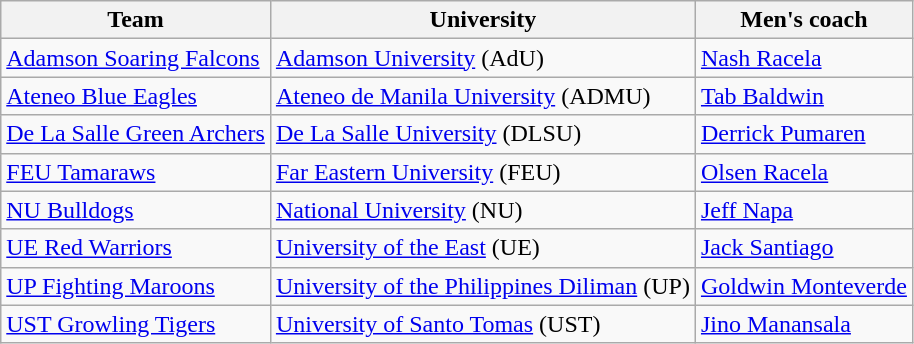<table class="wikitable">
<tr>
<th>Team</th>
<th>University</th>
<th>Men's coach</th>
</tr>
<tr>
<td><a href='#'>Adamson Soaring Falcons</a></td>
<td><a href='#'>Adamson University</a> (AdU)</td>
<td><a href='#'>Nash Racela</a></td>
</tr>
<tr>
<td><a href='#'>Ateneo Blue Eagles</a></td>
<td><a href='#'>Ateneo de Manila University</a> (ADMU)</td>
<td><a href='#'>Tab Baldwin</a></td>
</tr>
<tr>
<td><a href='#'>De La Salle Green Archers</a></td>
<td><a href='#'>De La Salle University</a> (DLSU)</td>
<td><a href='#'>Derrick Pumaren</a></td>
</tr>
<tr>
<td><a href='#'>FEU Tamaraws</a></td>
<td><a href='#'>Far Eastern University</a> (FEU)</td>
<td><a href='#'>Olsen Racela</a></td>
</tr>
<tr>
<td><a href='#'>NU Bulldogs</a></td>
<td><a href='#'>National University</a> (NU)</td>
<td><a href='#'>Jeff Napa</a></td>
</tr>
<tr>
<td><a href='#'>UE Red Warriors</a></td>
<td><a href='#'>University of the East</a> (UE)</td>
<td><a href='#'>Jack Santiago</a></td>
</tr>
<tr>
<td><a href='#'>UP Fighting Maroons</a></td>
<td><a href='#'>University of the Philippines Diliman</a> (UP)</td>
<td><a href='#'>Goldwin Monteverde</a></td>
</tr>
<tr>
<td><a href='#'>UST Growling Tigers</a></td>
<td><a href='#'>University of Santo Tomas</a> (UST)</td>
<td><a href='#'>Jino Manansala</a></td>
</tr>
</table>
